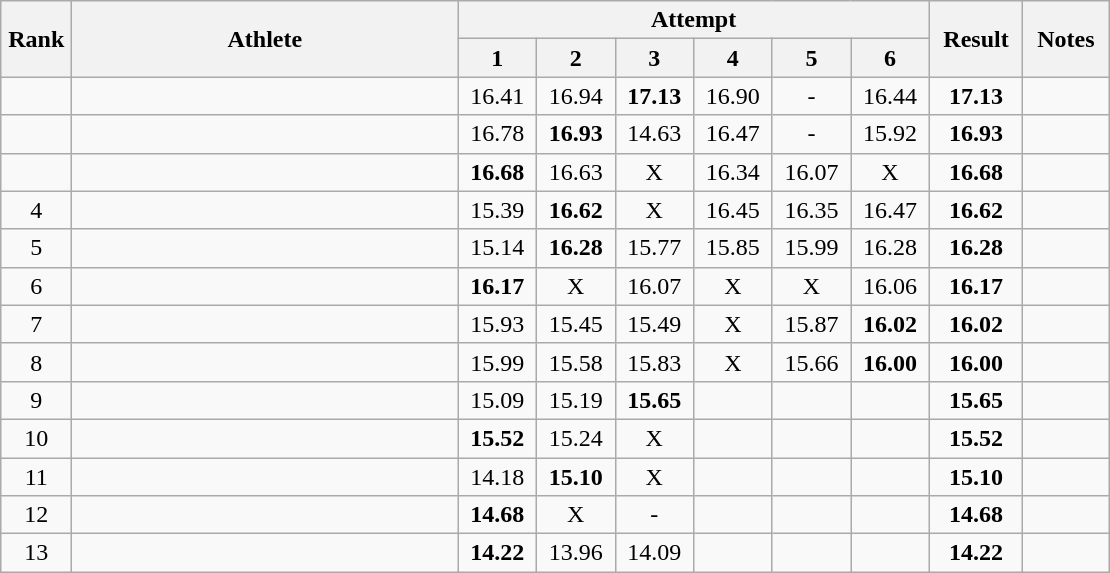<table class="wikitable" style="text-align:center">
<tr>
<th rowspan=2 width=40>Rank</th>
<th rowspan=2 width=250>Athlete</th>
<th colspan=6>Attempt</th>
<th rowspan=2 width=55>Result</th>
<th rowspan=2 width=50>Notes</th>
</tr>
<tr>
<th width=45>1</th>
<th width=45>2</th>
<th width=45>3</th>
<th width=45>4</th>
<th width=45>5</th>
<th width=45>6</th>
</tr>
<tr>
<td></td>
<td align=left></td>
<td>16.41</td>
<td>16.94</td>
<td><strong>17.13</strong></td>
<td>16.90</td>
<td>-</td>
<td>16.44</td>
<td><strong>17.13</strong></td>
<td></td>
</tr>
<tr>
<td></td>
<td align=left></td>
<td>16.78</td>
<td><strong>16.93</strong></td>
<td>14.63</td>
<td>16.47</td>
<td>-</td>
<td>15.92</td>
<td><strong>16.93</strong></td>
<td></td>
</tr>
<tr>
<td></td>
<td align=left></td>
<td><strong>16.68</strong></td>
<td>16.63</td>
<td>X</td>
<td>16.34</td>
<td>16.07</td>
<td>X</td>
<td><strong>16.68</strong></td>
<td></td>
</tr>
<tr>
<td>4</td>
<td align=left></td>
<td>15.39</td>
<td><strong>16.62</strong></td>
<td>X</td>
<td>16.45</td>
<td>16.35</td>
<td>16.47</td>
<td><strong>16.62</strong></td>
<td></td>
</tr>
<tr>
<td>5</td>
<td align=left></td>
<td>15.14</td>
<td><strong>16.28</strong></td>
<td>15.77</td>
<td>15.85</td>
<td>15.99</td>
<td>16.28</td>
<td><strong>16.28</strong></td>
<td></td>
</tr>
<tr>
<td>6</td>
<td align=left></td>
<td><strong>16.17</strong></td>
<td>X</td>
<td>16.07</td>
<td>X</td>
<td>X</td>
<td>16.06</td>
<td><strong>16.17</strong></td>
<td></td>
</tr>
<tr>
<td>7</td>
<td align=left></td>
<td>15.93</td>
<td>15.45</td>
<td>15.49</td>
<td>X</td>
<td>15.87</td>
<td><strong>16.02</strong></td>
<td><strong>16.02</strong></td>
<td></td>
</tr>
<tr>
<td>8</td>
<td align=left></td>
<td>15.99</td>
<td>15.58</td>
<td>15.83</td>
<td>X</td>
<td>15.66</td>
<td><strong>16.00</strong></td>
<td><strong>16.00</strong></td>
<td></td>
</tr>
<tr>
<td>9</td>
<td align=left></td>
<td>15.09</td>
<td>15.19</td>
<td><strong>15.65</strong></td>
<td></td>
<td></td>
<td></td>
<td><strong>15.65</strong></td>
<td></td>
</tr>
<tr>
<td>10</td>
<td align=left></td>
<td><strong>15.52</strong></td>
<td>15.24</td>
<td>X</td>
<td></td>
<td></td>
<td></td>
<td><strong>15.52</strong></td>
<td></td>
</tr>
<tr>
<td>11</td>
<td align=left></td>
<td>14.18</td>
<td><strong>15.10</strong></td>
<td>X</td>
<td></td>
<td></td>
<td></td>
<td><strong>15.10</strong></td>
<td></td>
</tr>
<tr>
<td>12</td>
<td align=left></td>
<td><strong>14.68</strong></td>
<td>X</td>
<td>-</td>
<td></td>
<td></td>
<td></td>
<td><strong>14.68</strong></td>
<td></td>
</tr>
<tr>
<td>13</td>
<td align=left></td>
<td><strong>14.22</strong></td>
<td>13.96</td>
<td>14.09</td>
<td></td>
<td></td>
<td></td>
<td><strong>14.22</strong></td>
<td></td>
</tr>
</table>
